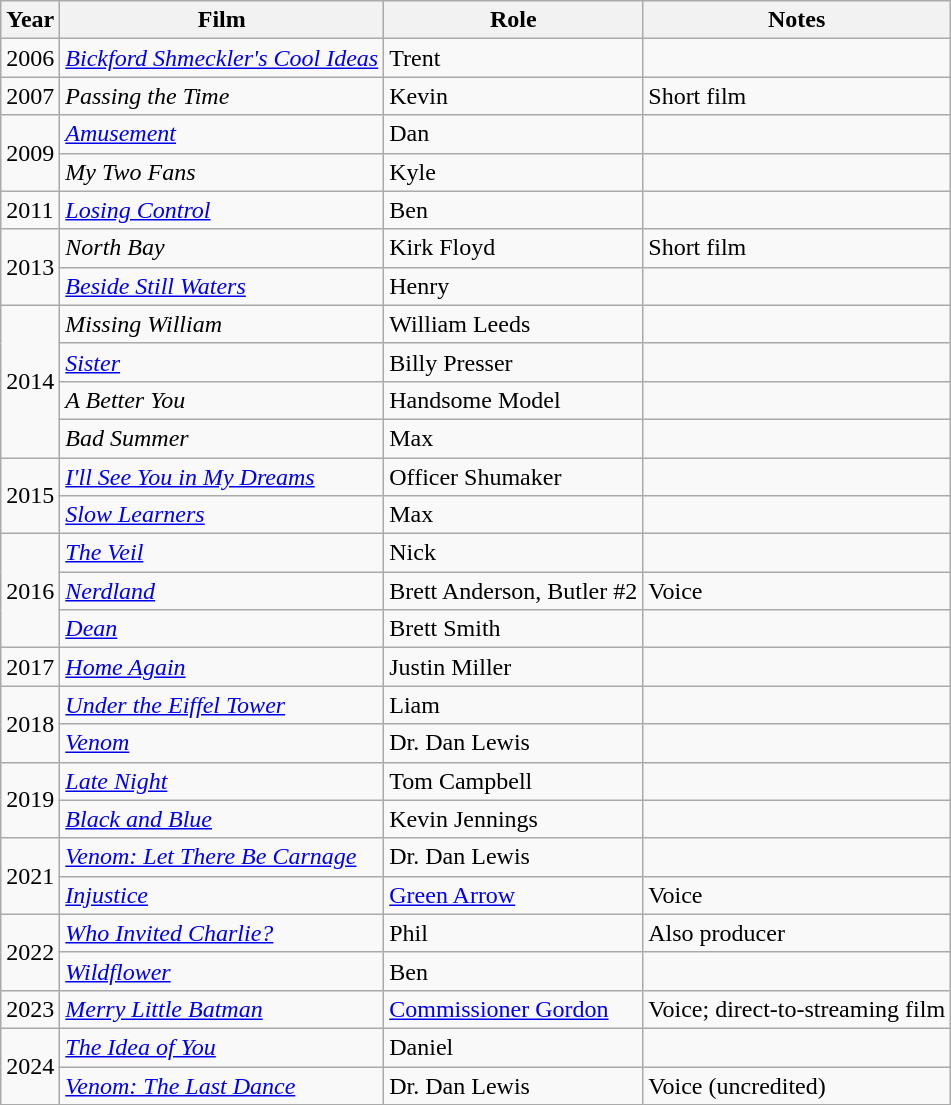<table class="wikitable sortable">
<tr>
<th>Year</th>
<th>Film</th>
<th>Role</th>
<th class="unsortable">Notes</th>
</tr>
<tr>
<td>2006</td>
<td><em><a href='#'>Bickford Shmeckler's Cool Ideas</a></em></td>
<td>Trent</td>
<td></td>
</tr>
<tr>
<td>2007</td>
<td><em>Passing the Time</em></td>
<td>Kevin</td>
<td>Short film</td>
</tr>
<tr>
<td rowspan="2">2009</td>
<td><em><a href='#'>Amusement</a></em></td>
<td>Dan</td>
<td></td>
</tr>
<tr>
<td><em>My Two Fans</em></td>
<td>Kyle</td>
<td></td>
</tr>
<tr>
<td>2011</td>
<td><em><a href='#'>Losing Control</a></em></td>
<td>Ben</td>
<td></td>
</tr>
<tr>
<td rowspan="2">2013</td>
<td><em>North Bay</em></td>
<td>Kirk Floyd</td>
<td>Short film</td>
</tr>
<tr>
<td><em><a href='#'>Beside Still Waters</a></em></td>
<td>Henry</td>
<td></td>
</tr>
<tr>
<td rowspan="4">2014</td>
<td><em>Missing William</em></td>
<td>William Leeds</td>
<td></td>
</tr>
<tr>
<td><em><a href='#'>Sister</a></em></td>
<td>Billy Presser</td>
<td></td>
</tr>
<tr>
<td><em>A Better You</em></td>
<td>Handsome Model</td>
<td></td>
</tr>
<tr>
<td><em>Bad Summer</em></td>
<td>Max</td>
<td></td>
</tr>
<tr>
<td rowspan="2">2015</td>
<td><em><a href='#'>I'll See You in My Dreams</a></em></td>
<td>Officer Shumaker</td>
<td></td>
</tr>
<tr>
<td><em><a href='#'>Slow Learners</a></em></td>
<td>Max</td>
<td></td>
</tr>
<tr>
<td rowspan="3">2016</td>
<td><em><a href='#'>The Veil</a></em></td>
<td>Nick</td>
<td></td>
</tr>
<tr>
<td><em><a href='#'>Nerdland</a></em></td>
<td>Brett Anderson, Butler #2</td>
<td>Voice</td>
</tr>
<tr>
<td><em><a href='#'>Dean</a></em></td>
<td>Brett Smith</td>
<td></td>
</tr>
<tr>
<td>2017</td>
<td><em><a href='#'>Home Again</a></em></td>
<td>Justin Miller</td>
<td></td>
</tr>
<tr>
<td rowspan="2">2018</td>
<td><em><a href='#'>Under the Eiffel Tower</a></em></td>
<td>Liam</td>
<td></td>
</tr>
<tr>
<td><em><a href='#'>Venom</a></em></td>
<td>Dr. Dan Lewis</td>
<td></td>
</tr>
<tr>
<td rowspan="2">2019</td>
<td><em><a href='#'>Late Night</a></em></td>
<td>Tom Campbell</td>
<td></td>
</tr>
<tr>
<td><em><a href='#'>Black and Blue</a></em></td>
<td>Kevin Jennings</td>
<td></td>
</tr>
<tr>
<td rowspan="2">2021</td>
<td><em><a href='#'>Venom: Let There Be Carnage</a></em></td>
<td>Dr. Dan Lewis</td>
<td></td>
</tr>
<tr>
<td><em><a href='#'>Injustice</a></em></td>
<td><a href='#'>Green Arrow</a></td>
<td>Voice</td>
</tr>
<tr>
<td rowspan="2">2022</td>
<td><em><a href='#'>Who Invited Charlie?</a></em></td>
<td>Phil</td>
<td>Also producer</td>
</tr>
<tr>
<td><em><a href='#'>Wildflower</a></em></td>
<td>Ben</td>
<td></td>
</tr>
<tr>
<td>2023</td>
<td><em><a href='#'>Merry Little Batman</a></em></td>
<td><a href='#'>Commissioner Gordon</a></td>
<td>Voice; direct-to-streaming film</td>
</tr>
<tr>
<td rowspan=2>2024</td>
<td><em><a href='#'>The Idea of You</a></em></td>
<td>Daniel</td>
<td></td>
</tr>
<tr>
<td><em><a href='#'>Venom: The Last Dance</a></em></td>
<td>Dr. Dan Lewis</td>
<td>Voice (uncredited)</td>
</tr>
</table>
